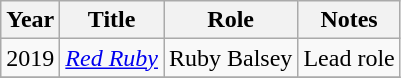<table class="wikitable sortable">
<tr>
<th scope="col">Year</th>
<th scope="col">Title</th>
<th scope="col">Role</th>
<th scope="col" class="unsortable">Notes</th>
</tr>
<tr>
<td>2019</td>
<td><em><a href='#'>Red Ruby</a></em></td>
<td>Ruby Balsey</td>
<td>Lead role</td>
</tr>
<tr>
</tr>
</table>
